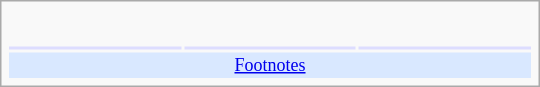<table class="infobox" style="width: 25em; text-align: left; font-size: 90%; vertical-align: middle">
<tr>
<td colspan="3" style="text-align:center;"></td>
</tr>
<tr>
<td style="text-align:center;" colspan="3"><br></td>
</tr>
<tr style="background:#ddf;">
<td></td>
<td></td>
<td></td>
</tr>
<tr style="background:#d9e8ff;">
<td colspan="3" style="font-size: smaller; text-align:center;"><a href='#'>Footnotes</a></td>
</tr>
</table>
